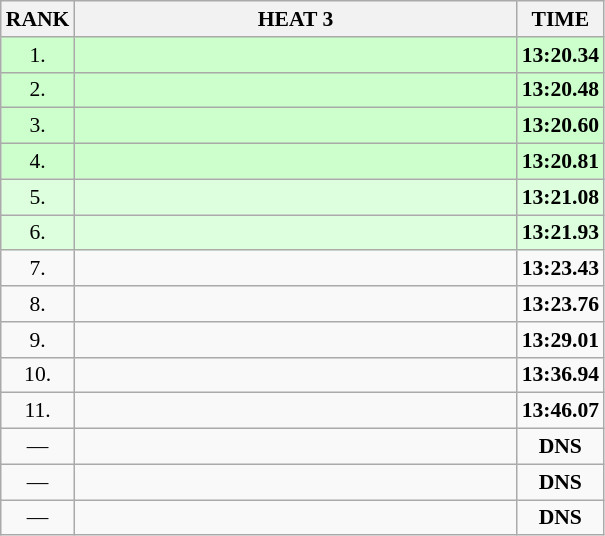<table class="wikitable" style="border-collapse: collapse; font-size: 90%;">
<tr>
<th>RANK</th>
<th align="center" style="width: 20em">HEAT 3</th>
<th>TIME</th>
</tr>
<tr style="background:#ccffcc;">
<td align="center">1.</td>
<td></td>
<td align="center"><strong>13:20.34</strong></td>
</tr>
<tr style="background:#ccffcc;">
<td align="center">2.</td>
<td></td>
<td align="center"><strong>13:20.48</strong></td>
</tr>
<tr style="background:#ccffcc;">
<td align="center">3.</td>
<td></td>
<td align="center"><strong>13:20.60</strong></td>
</tr>
<tr style="background:#ccffcc;">
<td align="center">4.</td>
<td></td>
<td align="center"><strong>13:20.81</strong></td>
</tr>
<tr style="background:#ddffdd;">
<td align="center">5.</td>
<td></td>
<td align="center"><strong>13:21.08</strong></td>
</tr>
<tr style="background:#ddffdd;">
<td align="center">6.</td>
<td></td>
<td align="center"><strong>13:21.93</strong></td>
</tr>
<tr>
<td align="center">7.</td>
<td></td>
<td align="center"><strong>13:23.43</strong></td>
</tr>
<tr>
<td align="center">8.</td>
<td></td>
<td align="center"><strong>13:23.76</strong></td>
</tr>
<tr>
<td align="center">9.</td>
<td></td>
<td align="center"><strong>13:29.01</strong></td>
</tr>
<tr>
<td align="center">10.</td>
<td></td>
<td align="center"><strong>13:36.94</strong></td>
</tr>
<tr>
<td align="center">11.</td>
<td></td>
<td align="center"><strong>13:46.07</strong></td>
</tr>
<tr>
<td align="center">—</td>
<td></td>
<td align="center"><strong>DNS</strong></td>
</tr>
<tr>
<td align="center">—</td>
<td></td>
<td align="center"><strong>DNS</strong></td>
</tr>
<tr>
<td align="center">—</td>
<td></td>
<td align="center"><strong>DNS</strong></td>
</tr>
</table>
